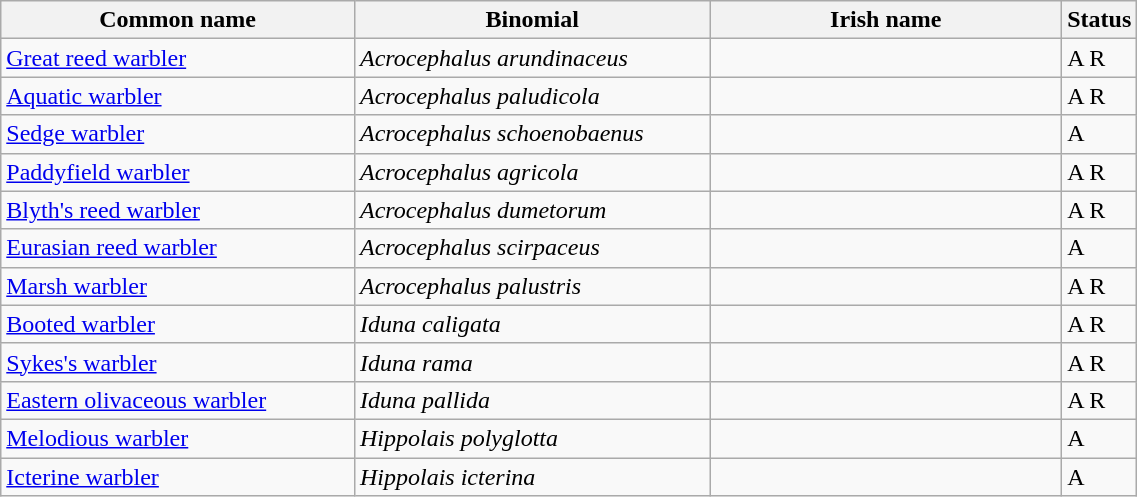<table width=60% class="wikitable">
<tr>
<th width=32%>Common name</th>
<th width=32%>Binomial</th>
<th width=32%>Irish name</th>
<th width=4%>Status</th>
</tr>
<tr>
<td><a href='#'>Great reed warbler</a></td>
<td><em>Acrocephalus arundinaceus</em></td>
<td></td>
<td>A R</td>
</tr>
<tr>
<td><a href='#'>Aquatic warbler</a></td>
<td><em>Acrocephalus paludicola</em></td>
<td></td>
<td>A R</td>
</tr>
<tr>
<td><a href='#'>Sedge warbler</a></td>
<td><em>Acrocephalus schoenobaenus</em></td>
<td></td>
<td>A</td>
</tr>
<tr>
<td><a href='#'>Paddyfield warbler</a></td>
<td><em>Acrocephalus agricola</em></td>
<td></td>
<td>A R</td>
</tr>
<tr>
<td><a href='#'>Blyth's reed warbler</a></td>
<td><em>Acrocephalus dumetorum</em></td>
<td></td>
<td>A R</td>
</tr>
<tr>
<td><a href='#'>Eurasian reed warbler</a></td>
<td><em>Acrocephalus scirpaceus</em></td>
<td></td>
<td>A</td>
</tr>
<tr>
<td><a href='#'>Marsh warbler</a></td>
<td><em>Acrocephalus palustris</em></td>
<td></td>
<td>A R</td>
</tr>
<tr>
<td><a href='#'>Booted warbler</a></td>
<td><em>Iduna caligata</em></td>
<td></td>
<td>A R</td>
</tr>
<tr>
<td><a href='#'>Sykes's warbler</a></td>
<td><em>Iduna rama</em></td>
<td></td>
<td>A R</td>
</tr>
<tr>
<td><a href='#'>Eastern olivaceous warbler</a></td>
<td><em>Iduna pallida</em></td>
<td></td>
<td>A R</td>
</tr>
<tr>
<td><a href='#'>Melodious warbler</a></td>
<td><em>Hippolais polyglotta</em></td>
<td></td>
<td>A</td>
</tr>
<tr>
<td><a href='#'>Icterine warbler</a></td>
<td><em>Hippolais icterina</em></td>
<td></td>
<td>A</td>
</tr>
</table>
